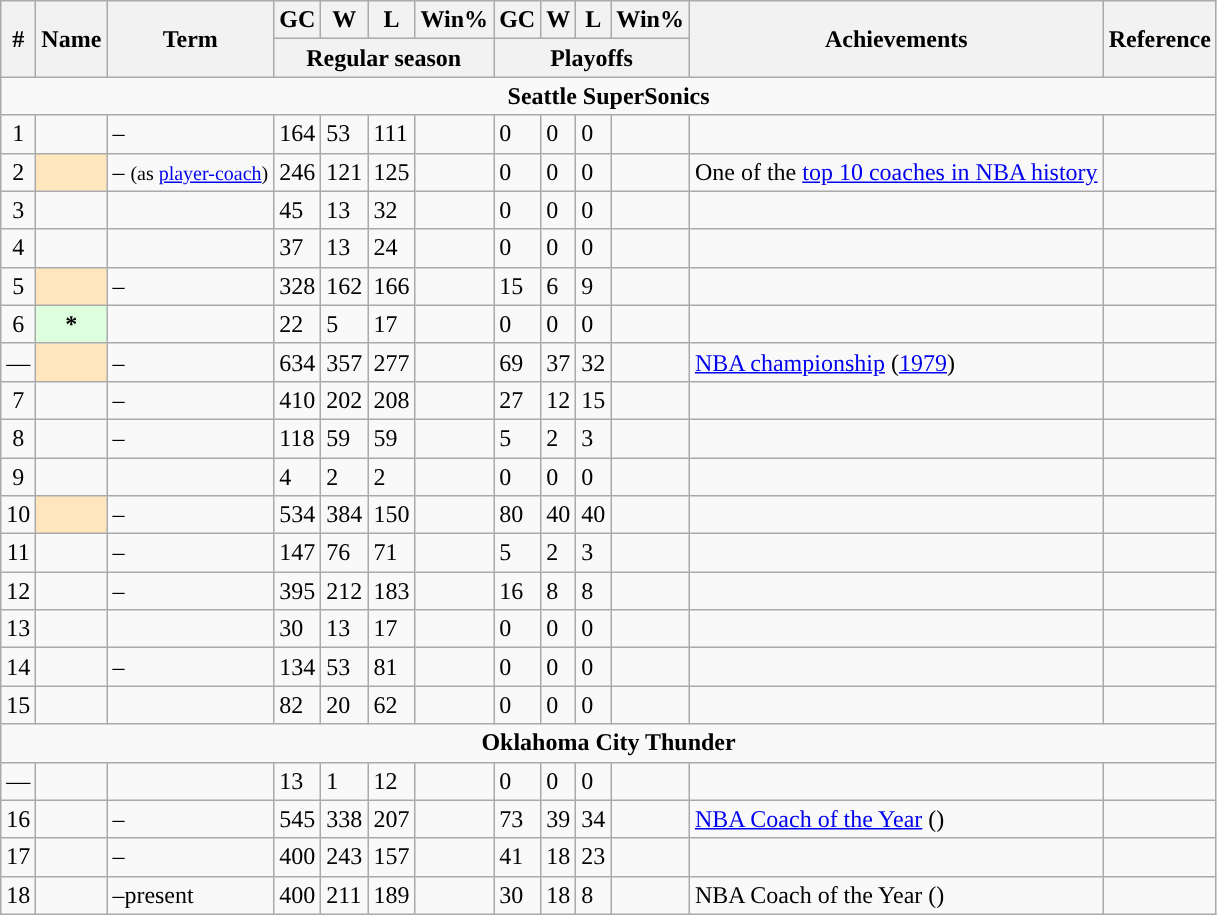<table class="wikitable plainrowheaders sortable" summary="# (sortable), Name (sortable), Term (sortable), Regular season games coached (sortable), Regular season wins (sortable), Regular season losses (sortable), Regular season winning percentage (sortable), Playoffs games coached (sortable), Playoffs wins (sortable), Playoffs losses (sortable), Playoffs winning percentage (sortable), Achievements and Reference">
<tr>
<th scope="col" rowspan="2">#</th>
<th scope="col" rowspan="2">Name</th>
<th scope="col" rowspan="2">Term</th>
<th scope="col">GC</th>
<th scope="col">W</th>
<th scope="col">L</th>
<th scope="col">Win%</th>
<th scope="col" data-sort-type="number">GC</th>
<th scope="col" data-sort-type="number">W</th>
<th scope="col" data-sort-type="number">L</th>
<th scope="col" data-sort-type="number">Win%</th>
<th scope="col" rowspan="2" class=unsortable>Achievements</th>
<th scope="col" rowspan="2" class=unsortable>Reference</th>
</tr>
<tr class="unsortable">
<th scope="col" colspan="4">Regular season</th>
<th scope="col" colspan="4">Playoffs</th>
</tr>
<tr>
<td align="center" colspan="16"><strong>Seattle SuperSonics</strong></td>
</tr>
<tr>
<td align=center>1</td>
<th scope="row" style="background-color:transparent;"></th>
<td>–</td>
<td>164</td>
<td>53</td>
<td>111</td>
<td></td>
<td>0</td>
<td>0</td>
<td>0</td>
<td></td>
<td></td>
<td align=center></td>
</tr>
<tr>
<td align=center>2</td>
<th scope="row" style="background-color:#FFE6BD"></th>
<td>– <small>(as <a href='#'>player-coach</a>)</small></td>
<td>246</td>
<td>121</td>
<td>125</td>
<td></td>
<td>0</td>
<td>0</td>
<td>0</td>
<td></td>
<td>One of the <a href='#'>top 10 coaches in NBA history</a></td>
<td align=center></td>
</tr>
<tr>
<td align=center>3</td>
<th scope="row" style="background-color:transparent;"></th>
<td></td>
<td>45</td>
<td>13</td>
<td>32</td>
<td></td>
<td>0</td>
<td>0</td>
<td>0</td>
<td></td>
<td></td>
<td align=center></td>
</tr>
<tr>
<td align=center>4</td>
<th scope="row" style="background-color:transparent;"></th>
<td></td>
<td>37</td>
<td>13</td>
<td>24</td>
<td></td>
<td>0</td>
<td>0</td>
<td>0</td>
<td></td>
<td></td>
<td align=center></td>
</tr>
<tr>
<td align=center>5</td>
<th scope="row" style="background-color:#FFE6BD"></th>
<td>–</td>
<td>328</td>
<td>162</td>
<td>166</td>
<td></td>
<td>15</td>
<td>6</td>
<td>9</td>
<td></td>
<td></td>
<td align=center></td>
</tr>
<tr>
<td align=center>6</td>
<th scope="row" style="background-color:#ddffdd">*</th>
<td></td>
<td>22</td>
<td>5</td>
<td>17</td>
<td></td>
<td>0</td>
<td>0</td>
<td>0</td>
<td></td>
<td></td>
<td align=center></td>
</tr>
<tr>
<td align=center>—</td>
<th scope="row" style="background-color:#FFE6BD"></th>
<td>–</td>
<td>634</td>
<td>357</td>
<td>277</td>
<td></td>
<td>69</td>
<td>37</td>
<td>32</td>
<td></td>
<td><a href='#'>NBA championship</a> (<a href='#'>1979</a>)</td>
<td align=center></td>
</tr>
<tr>
<td align=center>7</td>
<th scope="row" style="background-color:transparent;"></th>
<td>–</td>
<td>410</td>
<td>202</td>
<td>208</td>
<td></td>
<td>27</td>
<td>12</td>
<td>15</td>
<td></td>
<td></td>
<td align=center></td>
</tr>
<tr>
<td align=center>8</td>
<th scope="row" style="background-color:transparent;"></th>
<td>–</td>
<td>118</td>
<td>59</td>
<td>59</td>
<td></td>
<td>5</td>
<td>2</td>
<td>3</td>
<td></td>
<td></td>
<td align=center></td>
</tr>
<tr>
<td align=center>9</td>
<th scope="row" style="background-color:transparent;"></th>
<td></td>
<td>4</td>
<td>2</td>
<td>2</td>
<td></td>
<td>0</td>
<td>0</td>
<td>0</td>
<td></td>
<td></td>
<td align=center></td>
</tr>
<tr>
<td align=center>10</td>
<th scope="row" style="background-color:#FFE6BD"></th>
<td>–</td>
<td>534</td>
<td>384</td>
<td>150</td>
<td></td>
<td>80</td>
<td>40</td>
<td>40</td>
<td></td>
<td></td>
<td align=center></td>
</tr>
<tr>
<td align=center>11</td>
<th scope="row" style="background-color:transparent;"></th>
<td>–</td>
<td>147</td>
<td>76</td>
<td>71</td>
<td></td>
<td>5</td>
<td>2</td>
<td>3</td>
<td></td>
<td></td>
<td align=center></td>
</tr>
<tr>
<td align=center>12</td>
<th scope="row" style="background-color:transparent;"></th>
<td>–</td>
<td>395</td>
<td>212</td>
<td>183</td>
<td></td>
<td>16</td>
<td>8</td>
<td>8</td>
<td></td>
<td></td>
<td align=center></td>
</tr>
<tr>
<td align=center>13</td>
<th scope="row" style="background-color:transparent;"></th>
<td></td>
<td>30</td>
<td>13</td>
<td>17</td>
<td></td>
<td>0</td>
<td>0</td>
<td>0</td>
<td></td>
<td></td>
<td align=center></td>
</tr>
<tr>
<td align=center>14</td>
<th scope="row" style="background-color:transparent;"></th>
<td>–</td>
<td>134</td>
<td>53</td>
<td>81</td>
<td></td>
<td>0</td>
<td>0</td>
<td>0</td>
<td></td>
<td></td>
<td align=center></td>
</tr>
<tr>
<td align=center>15</td>
<th scope="row" style="background-color:transparent;"></th>
<td></td>
<td>82</td>
<td>20</td>
<td>62</td>
<td></td>
<td>0</td>
<td>0</td>
<td>0</td>
<td></td>
<td></td>
<td align=center></td>
</tr>
<tr>
<td align="center" colspan="16"><strong>Oklahoma City Thunder</strong></td>
</tr>
<tr>
<td align=center>—</td>
<th scope="row" style="background-color:transparent;"></th>
<td></td>
<td>13</td>
<td>1</td>
<td>12</td>
<td></td>
<td>0</td>
<td>0</td>
<td>0</td>
<td></td>
<td></td>
<td align=center></td>
</tr>
<tr>
<td align=center>16</td>
<th scope="row" style="background-color:transparent;"></th>
<td>–</td>
<td>545</td>
<td>338</td>
<td>207</td>
<td></td>
<td>73</td>
<td>39</td>
<td>34</td>
<td></td>
<td><a href='#'>NBA Coach of the Year</a> ()</td>
<td align=center></td>
</tr>
<tr>
<td align=center>17</td>
<th scope="row" style="background-color:transparent"></th>
<td>–</td>
<td>400</td>
<td>243</td>
<td>157</td>
<td></td>
<td>41</td>
<td>18</td>
<td>23</td>
<td></td>
<td></td>
<td align=center></td>
</tr>
<tr>
<td align=center>18</td>
<th scope="row" style="background-color:transparent"></th>
<td>–present</td>
<td>400</td>
<td>211</td>
<td>189</td>
<td></td>
<td>30</td>
<td>18</td>
<td>8</td>
<td></td>
<td>NBA Coach of the Year ()</td>
<td align=center></td>
</tr>
</table>
